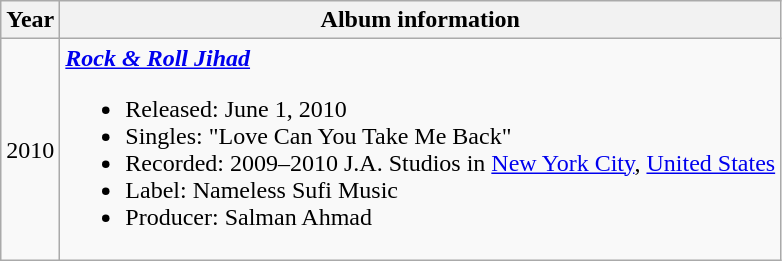<table class="wikitable">
<tr>
<th>Year</th>
<th>Album information</th>
</tr>
<tr>
<td>2010</td>
<td><strong><em><a href='#'>Rock & Roll Jihad</a></em></strong><br><ul><li>Released: June 1, 2010</li><li>Singles: "Love Can You Take Me Back"</li><li>Recorded: 2009–2010 J.A. Studios in <a href='#'>New York City</a>, <a href='#'>United States</a></li><li>Label: Nameless Sufi Music</li><li>Producer: Salman Ahmad</li></ul></td>
</tr>
</table>
